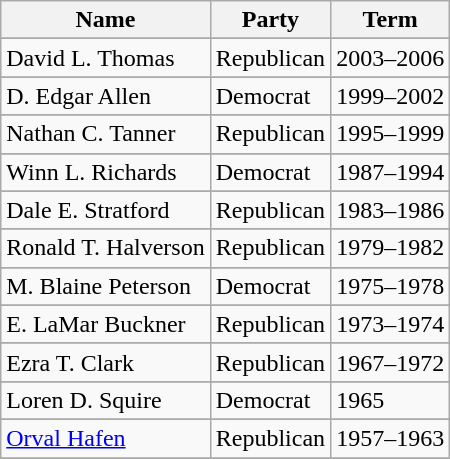<table class="wikitable">
<tr>
<th>Name</th>
<th>Party</th>
<th>Term</th>
</tr>
<tr>
</tr>
<tr>
<td>David L. Thomas</td>
<td>Republican</td>
<td>2003–2006</td>
</tr>
<tr>
</tr>
<tr>
<td>D. Edgar Allen</td>
<td>Democrat</td>
<td>1999–2002</td>
</tr>
<tr>
</tr>
<tr>
<td>Nathan C. Tanner</td>
<td>Republican</td>
<td>1995–1999</td>
</tr>
<tr>
</tr>
<tr>
<td>Winn L. Richards</td>
<td>Democrat</td>
<td>1987–1994</td>
</tr>
<tr>
</tr>
<tr>
<td>Dale E. Stratford</td>
<td>Republican</td>
<td>1983–1986</td>
</tr>
<tr>
</tr>
<tr>
<td>Ronald T. Halverson</td>
<td>Republican</td>
<td>1979–1982</td>
</tr>
<tr>
</tr>
<tr>
<td>M. Blaine Peterson</td>
<td>Democrat</td>
<td>1975–1978</td>
</tr>
<tr>
</tr>
<tr>
<td>E. LaMar Buckner</td>
<td>Republican</td>
<td>1973–1974</td>
</tr>
<tr>
</tr>
<tr>
<td>Ezra T. Clark</td>
<td>Republican</td>
<td>1967–1972</td>
</tr>
<tr>
</tr>
<tr>
<td>Loren D. Squire</td>
<td>Democrat</td>
<td>1965</td>
</tr>
<tr>
</tr>
<tr>
<td><a href='#'>Orval Hafen</a></td>
<td>Republican</td>
<td>1957–1963</td>
</tr>
<tr>
</tr>
</table>
